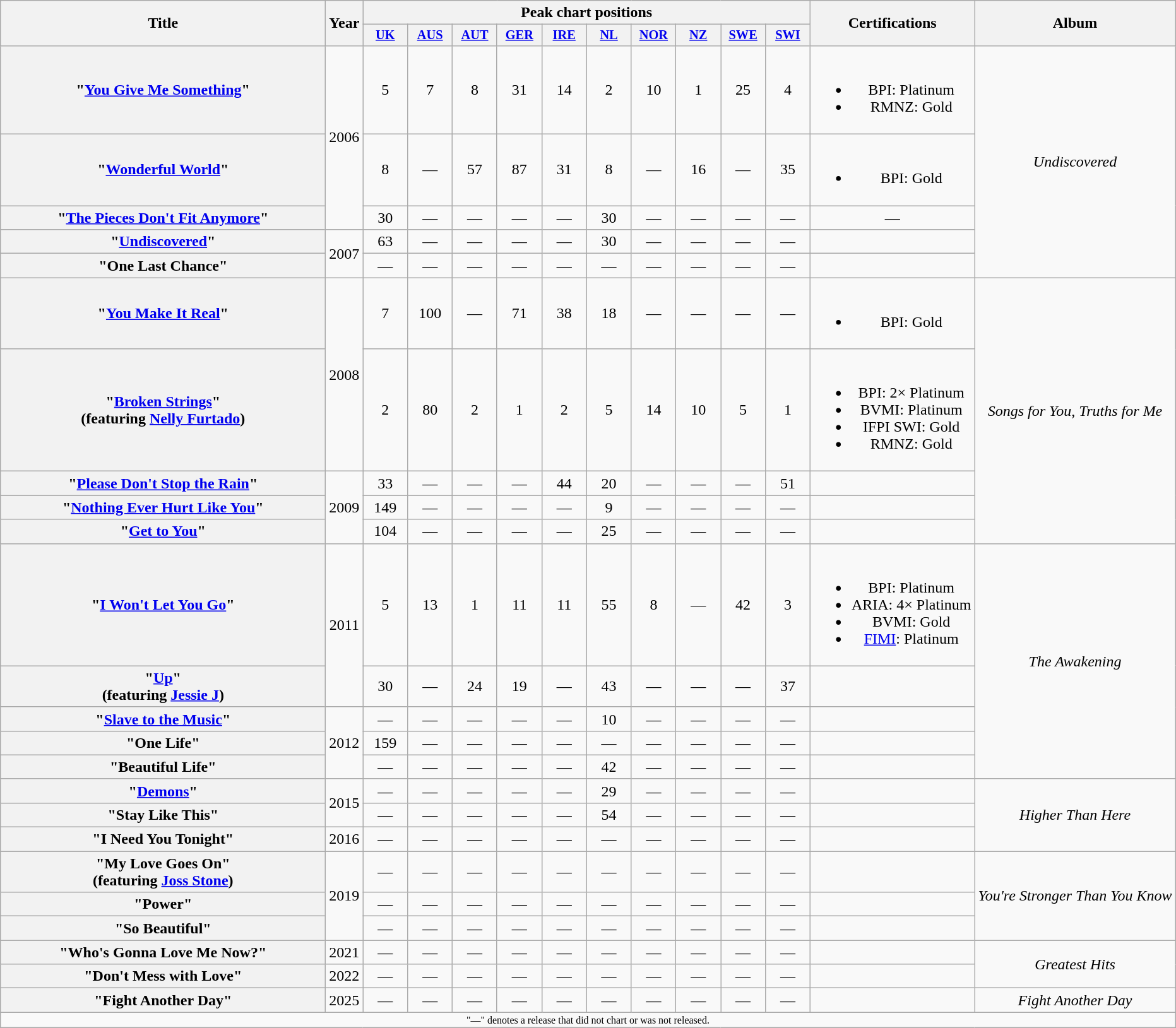<table class="wikitable plainrowheaders" style="text-align:center;" border="1">
<tr>
<th scope="col" rowspan="2" style="width:21em;">Title</th>
<th scope="col" rowspan="2" style="width:1em;">Year</th>
<th scope="col" colspan="10">Peak chart positions</th>
<th scope="col" rowspan="2">Certifications</th>
<th scope="col" rowspan="2">Album</th>
</tr>
<tr>
<th scope="col" style="width:3em;font-size:85%;"><a href='#'>UK</a><br></th>
<th scope="col" style="width:3em;font-size:85%;"><a href='#'>AUS</a><br></th>
<th scope="col" style="width:3em;font-size:85%;"><a href='#'>AUT</a><br></th>
<th scope="col" style="width:3em;font-size:85%;"><a href='#'>GER</a><br></th>
<th scope="col" style="width:3em;font-size:85%;"><a href='#'>IRE</a><br></th>
<th scope="col" style="width:3em;font-size:85%;"><a href='#'>NL</a><br></th>
<th scope="col" style="width:3em;font-size:85%;"><a href='#'>NOR</a><br></th>
<th scope="col" style="width:3em;font-size:85%;"><a href='#'>NZ</a><br></th>
<th scope="col" style="width:3em;font-size:85%;"><a href='#'>SWE</a><br></th>
<th scope="col" style="width:3em;font-size:85%;"><a href='#'>SWI</a><br></th>
</tr>
<tr>
<th scope="row">"<a href='#'>You Give Me Something</a>"</th>
<td rowspan="3">2006</td>
<td>5</td>
<td>7</td>
<td>8</td>
<td>31</td>
<td>14</td>
<td>2</td>
<td>10</td>
<td>1</td>
<td>25</td>
<td>4</td>
<td><br><ul><li>BPI: Platinum</li><li>RMNZ: Gold</li></ul></td>
<td rowspan="5"><em>Undiscovered</em></td>
</tr>
<tr>
<th scope="row">"<a href='#'>Wonderful World</a>"</th>
<td>8</td>
<td>—</td>
<td>57</td>
<td>87</td>
<td>31</td>
<td>8</td>
<td>—</td>
<td>16</td>
<td>—</td>
<td>35</td>
<td><br><ul><li>BPI: Gold</li></ul></td>
</tr>
<tr>
<th scope="row">"<a href='#'>The Pieces Don't Fit Anymore</a>"</th>
<td>30</td>
<td>—</td>
<td>—</td>
<td>—</td>
<td>—</td>
<td>30</td>
<td>—</td>
<td>—</td>
<td>—</td>
<td>—</td>
<td>—</td>
</tr>
<tr>
<th scope="row">"<a href='#'>Undiscovered</a>"</th>
<td rowspan="2">2007</td>
<td>63</td>
<td>—</td>
<td>—</td>
<td>—</td>
<td>—</td>
<td>30</td>
<td>—</td>
<td>—</td>
<td>—</td>
<td>—</td>
<td></td>
</tr>
<tr>
<th scope="row">"One Last Chance"</th>
<td>—</td>
<td>—</td>
<td>—</td>
<td>—</td>
<td>—</td>
<td>—</td>
<td>—</td>
<td>—</td>
<td>—</td>
<td>—</td>
<td></td>
</tr>
<tr>
<th scope="row">"<a href='#'>You Make It Real</a>"</th>
<td rowspan="2">2008</td>
<td>7</td>
<td>100</td>
<td>—</td>
<td>71</td>
<td>38</td>
<td>18</td>
<td>—</td>
<td>—</td>
<td>—</td>
<td>—</td>
<td><br><ul><li>BPI: Gold</li></ul></td>
<td rowspan="5"><em>Songs for You, Truths for Me</em></td>
</tr>
<tr>
<th scope="row">"<a href='#'>Broken Strings</a>"<br><span>(featuring <a href='#'>Nelly Furtado</a>)</span></th>
<td>2</td>
<td>80</td>
<td>2</td>
<td>1</td>
<td>2</td>
<td>5</td>
<td>14</td>
<td>10</td>
<td>5</td>
<td>1</td>
<td><br><ul><li>BPI: 2× Platinum</li><li>BVMI: Platinum</li><li>IFPI SWI: Gold</li><li>RMNZ: Gold</li></ul></td>
</tr>
<tr>
<th scope="row">"<a href='#'>Please Don't Stop the Rain</a>"</th>
<td rowspan="3">2009</td>
<td>33</td>
<td>—</td>
<td>—</td>
<td>—</td>
<td>44</td>
<td>20</td>
<td>—</td>
<td>—</td>
<td>—</td>
<td>51</td>
<td></td>
</tr>
<tr>
<th scope="row">"<a href='#'>Nothing Ever Hurt Like You</a>"</th>
<td>149</td>
<td>—</td>
<td>—</td>
<td>—</td>
<td>—</td>
<td>9</td>
<td>—</td>
<td>—</td>
<td>—</td>
<td>—</td>
<td></td>
</tr>
<tr>
<th scope="row">"<a href='#'>Get to You</a>"</th>
<td>104</td>
<td>—</td>
<td>—</td>
<td>—</td>
<td>—</td>
<td>25</td>
<td>—</td>
<td>—</td>
<td>—</td>
<td>—</td>
<td></td>
</tr>
<tr>
<th scope="row">"<a href='#'>I Won't Let You Go</a>"</th>
<td rowspan="2">2011</td>
<td>5</td>
<td>13</td>
<td>1</td>
<td>11</td>
<td>11</td>
<td>55</td>
<td>8</td>
<td>—</td>
<td>42</td>
<td>3</td>
<td><br><ul><li>BPI: Platinum</li><li>ARIA: 4× Platinum</li><li>BVMI: Gold</li><li><a href='#'>FIMI</a>: Platinum</li></ul></td>
<td rowspan="5"><em>The Awakening</em></td>
</tr>
<tr>
<th scope="row">"<a href='#'>Up</a>"<br><span>(featuring <a href='#'>Jessie J</a>)</span></th>
<td>30</td>
<td>—</td>
<td>24</td>
<td>19</td>
<td>—</td>
<td>43</td>
<td>—</td>
<td>—</td>
<td>—</td>
<td>37</td>
<td></td>
</tr>
<tr>
<th scope="row">"<a href='#'>Slave to the Music</a>"</th>
<td rowspan="3">2012</td>
<td>—</td>
<td>—</td>
<td>—</td>
<td>—</td>
<td>—</td>
<td>10</td>
<td>—</td>
<td>—</td>
<td>—</td>
<td>—</td>
<td></td>
</tr>
<tr>
<th scope="row">"One Life"</th>
<td>159</td>
<td>—</td>
<td>—</td>
<td>—</td>
<td>—</td>
<td>—</td>
<td>—</td>
<td>—</td>
<td>—</td>
<td>—</td>
<td></td>
</tr>
<tr>
<th scope="row">"Beautiful Life"</th>
<td>—</td>
<td>—</td>
<td>—</td>
<td>—</td>
<td>—</td>
<td>42</td>
<td>—</td>
<td>—</td>
<td>—</td>
<td>—</td>
<td></td>
</tr>
<tr>
<th scope="row">"<a href='#'>Demons</a>"</th>
<td rowspan="2">2015</td>
<td>—</td>
<td>—</td>
<td>—</td>
<td>—</td>
<td>—</td>
<td>29</td>
<td>—</td>
<td>—</td>
<td>—</td>
<td>—</td>
<td></td>
<td rowspan="3"><em>Higher Than Here</em></td>
</tr>
<tr>
<th scope="row">"Stay Like This"</th>
<td>—</td>
<td>—</td>
<td>—</td>
<td>—</td>
<td>—</td>
<td>54</td>
<td>—</td>
<td>—</td>
<td>—</td>
<td>—</td>
<td></td>
</tr>
<tr>
<th scope="row">"I Need You Tonight"</th>
<td>2016</td>
<td>—</td>
<td>—</td>
<td>—</td>
<td>—</td>
<td>—</td>
<td>—</td>
<td>—</td>
<td>—</td>
<td>—</td>
<td>—</td>
<td></td>
</tr>
<tr>
<th scope="row">"My Love Goes On"<br><span>(featuring <a href='#'>Joss Stone</a>)</span></th>
<td rowspan="3">2019</td>
<td>—</td>
<td>—</td>
<td>—</td>
<td>—</td>
<td>—</td>
<td>—</td>
<td>—</td>
<td>—</td>
<td>—</td>
<td>—</td>
<td></td>
<td rowspan="3"><em>You're Stronger Than You Know</em></td>
</tr>
<tr>
<th scope="row">"Power"</th>
<td>—</td>
<td>—</td>
<td>—</td>
<td>—</td>
<td>—</td>
<td>—</td>
<td>—</td>
<td>—</td>
<td>—</td>
<td>—</td>
<td></td>
</tr>
<tr>
<th scope="row">"So Beautiful"</th>
<td>—</td>
<td>—</td>
<td>—</td>
<td>—</td>
<td>—</td>
<td>—</td>
<td>—</td>
<td>—</td>
<td>—</td>
<td>—</td>
<td></td>
</tr>
<tr>
<th scope="row">"Who's Gonna Love Me Now?"</th>
<td>2021</td>
<td>—</td>
<td>—</td>
<td>—</td>
<td>—</td>
<td>—</td>
<td>—</td>
<td>—</td>
<td>—</td>
<td>—</td>
<td>—</td>
<td></td>
<td rowspan="2"><em>Greatest Hits</em></td>
</tr>
<tr>
<th scope="row">"Don't Mess with Love"</th>
<td>2022</td>
<td>—</td>
<td>—</td>
<td>—</td>
<td>—</td>
<td>—</td>
<td>—</td>
<td>—</td>
<td>—</td>
<td>—</td>
<td>—</td>
<td></td>
</tr>
<tr>
<th scope="row">"Fight Another Day"</th>
<td rowspan="1">2025</td>
<td>—</td>
<td>—</td>
<td>—</td>
<td>—</td>
<td>—</td>
<td>—</td>
<td>—</td>
<td>—</td>
<td>—</td>
<td>—</td>
<td></td>
<td rowspan="1"><em>Fight Another Day</em></td>
</tr>
<tr>
<td colspan="18" style="font-size: 8pt">"—" denotes a release that did not chart or was not released.</td>
</tr>
</table>
